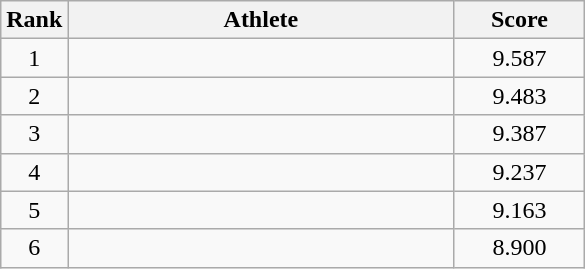<table class="wikitable" style="text-align:center">
<tr>
<th width=20>Rank</th>
<th width=250>Athlete</th>
<th width=80>Score</th>
</tr>
<tr>
<td>1</td>
<td align="left"></td>
<td>9.587</td>
</tr>
<tr>
<td>2</td>
<td align="left"></td>
<td>9.483</td>
</tr>
<tr>
<td>3</td>
<td align="left"></td>
<td>9.387</td>
</tr>
<tr>
<td>4</td>
<td align="left"></td>
<td>9.237</td>
</tr>
<tr>
<td>5</td>
<td align="left"></td>
<td>9.163</td>
</tr>
<tr>
<td>6</td>
<td align="left"></td>
<td>8.900</td>
</tr>
</table>
